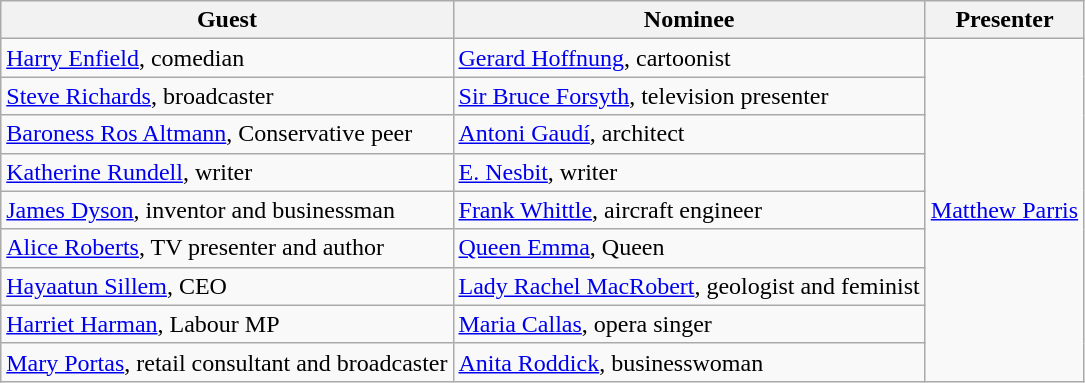<table class="wikitable">
<tr>
<th>Guest</th>
<th>Nominee</th>
<th>Presenter</th>
</tr>
<tr>
<td><a href='#'>Harry Enfield</a>, comedian</td>
<td><a href='#'>Gerard Hoffnung</a>, cartoonist</td>
<td rowspan="9"><a href='#'>Matthew Parris</a></td>
</tr>
<tr>
<td><a href='#'>Steve Richards</a>, broadcaster</td>
<td><a href='#'>Sir Bruce Forsyth</a>, television presenter</td>
</tr>
<tr>
<td><a href='#'>Baroness Ros Altmann</a>, Conservative peer</td>
<td><a href='#'>Antoni Gaudí</a>, architect</td>
</tr>
<tr>
<td><a href='#'>Katherine Rundell</a>, writer</td>
<td><a href='#'>E. Nesbit</a>, writer</td>
</tr>
<tr>
<td><a href='#'>James Dyson</a>, inventor and businessman</td>
<td><a href='#'>Frank Whittle</a>, aircraft engineer</td>
</tr>
<tr>
<td><a href='#'>Alice Roberts</a>, TV presenter and author</td>
<td><a href='#'>Queen Emma</a>, Queen</td>
</tr>
<tr>
<td><a href='#'>Hayaatun Sillem</a>, CEO</td>
<td><a href='#'>Lady Rachel MacRobert</a>, geologist and feminist</td>
</tr>
<tr>
<td><a href='#'>Harriet Harman</a>, Labour MP</td>
<td><a href='#'>Maria Callas</a>, opera singer</td>
</tr>
<tr>
<td><a href='#'>Mary Portas</a>, retail consultant and broadcaster</td>
<td><a href='#'>Anita Roddick</a>, businesswoman</td>
</tr>
</table>
